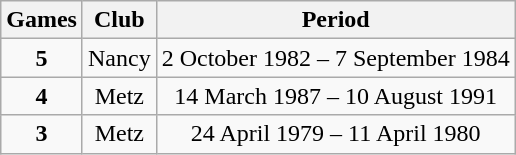<table class="wikitable sortable" style="text-align:center;">
<tr>
<th>Games</th>
<th style="width"30%;">Club</th>
<th>Period</th>
</tr>
<tr>
<td><strong>5</strong></td>
<td>Nancy</td>
<td>2 October 1982 – 7 September 1984</td>
</tr>
<tr>
<td><strong>4</strong></td>
<td>Metz</td>
<td>14 March 1987 – 10 August 1991</td>
</tr>
<tr>
<td><strong>3</strong></td>
<td>Metz</td>
<td>24 April 1979 – 11 April 1980</td>
</tr>
</table>
